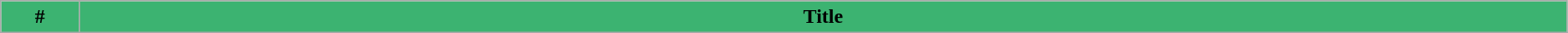<table class="wikitable plainrowheaders" width="99%" style="background:#FFFFFF;">
<tr>
<th width="5%" style="background:#3CB371;">#</th>
<th style="background:#3CB371;">Title<br>





































</th>
</tr>
</table>
